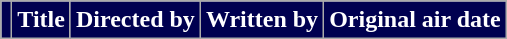<table class="wikitable plainrowheaders" style="background:#fff;">
<tr style="color:#FFFFFF">
<th style="background:#000050;" width:20px"></th>
<th style="background:#000050;">Title</th>
<th style="background:#000050;">Directed by</th>
<th style="background:#000050;">Written by</th>
<th style="background:#000050;" width:125px">Original air date<br>












</th>
</tr>
</table>
